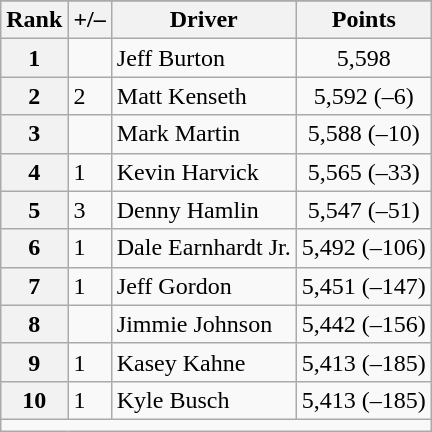<table class="wikitable">
<tr>
</tr>
<tr>
<th scope="col">Rank</th>
<th scope="col">+/–</th>
<th scope="col">Driver</th>
<th scope="col">Points</th>
</tr>
<tr>
<th scope="row">1</th>
<td align="left"></td>
<td>Jeff Burton</td>
<td style="text-align:center;">5,598</td>
</tr>
<tr>
<th scope="row">2</th>
<td align="left"> 2</td>
<td>Matt Kenseth</td>
<td style="text-align:center;">5,592 (–6)</td>
</tr>
<tr>
<th scope="row">3</th>
<td align="left"></td>
<td>Mark Martin</td>
<td style="text-align:center;">5,588 (–10)</td>
</tr>
<tr>
<th scope="row">4</th>
<td align="left"> 1</td>
<td>Kevin Harvick</td>
<td style="text-align:center;">5,565 (–33)</td>
</tr>
<tr>
<th scope="row">5</th>
<td align="left"> 3</td>
<td>Denny Hamlin</td>
<td style="text-align:center;">5,547 (–51)</td>
</tr>
<tr>
<th scope="row">6</th>
<td align="left"> 1</td>
<td>Dale Earnhardt Jr.</td>
<td style="text-align:center;">5,492 (–106)</td>
</tr>
<tr>
<th scope="row">7</th>
<td align="left"> 1</td>
<td>Jeff Gordon</td>
<td style="text-align:center;">5,451 (–147)</td>
</tr>
<tr>
<th scope="row">8</th>
<td align="left"></td>
<td>Jimmie Johnson</td>
<td style="text-align:center;">5,442 (–156)</td>
</tr>
<tr>
<th scope="row">9</th>
<td align="left"> 1</td>
<td>Kasey Kahne</td>
<td style="text-align:center;">5,413 (–185)</td>
</tr>
<tr>
<th scope="row">10</th>
<td align="left"> 1</td>
<td>Kyle Busch</td>
<td style="text-align:center;">5,413 (–185)</td>
</tr>
<tr class="sortbottom">
<td colspan="9"></td>
</tr>
</table>
